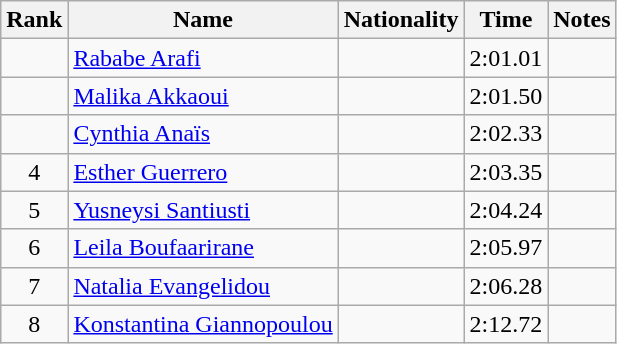<table class="wikitable sortable" style="text-align:center">
<tr>
<th>Rank</th>
<th>Name</th>
<th>Nationality</th>
<th>Time</th>
<th>Notes</th>
</tr>
<tr>
<td></td>
<td align=left><a href='#'>Rababe Arafi</a></td>
<td align=left></td>
<td>2:01.01</td>
<td></td>
</tr>
<tr>
<td></td>
<td align=left><a href='#'>Malika Akkaoui</a></td>
<td align=left></td>
<td>2:01.50</td>
<td></td>
</tr>
<tr>
<td></td>
<td align=left><a href='#'>Cynthia Anaïs</a></td>
<td align=left></td>
<td>2:02.33</td>
<td></td>
</tr>
<tr>
<td>4</td>
<td align=left><a href='#'>Esther Guerrero</a></td>
<td align=left></td>
<td>2:03.35</td>
<td></td>
</tr>
<tr>
<td>5</td>
<td align=left><a href='#'>Yusneysi Santiusti</a></td>
<td align=left></td>
<td>2:04.24</td>
<td></td>
</tr>
<tr>
<td>6</td>
<td align=left><a href='#'>Leila Boufaarirane</a></td>
<td align=left></td>
<td>2:05.97</td>
<td></td>
</tr>
<tr>
<td>7</td>
<td align=left><a href='#'>Natalia Evangelidou</a></td>
<td align=left></td>
<td>2:06.28</td>
<td></td>
</tr>
<tr>
<td>8</td>
<td align=left><a href='#'>Konstantina Giannopoulou</a></td>
<td align=left></td>
<td>2:12.72</td>
<td></td>
</tr>
</table>
